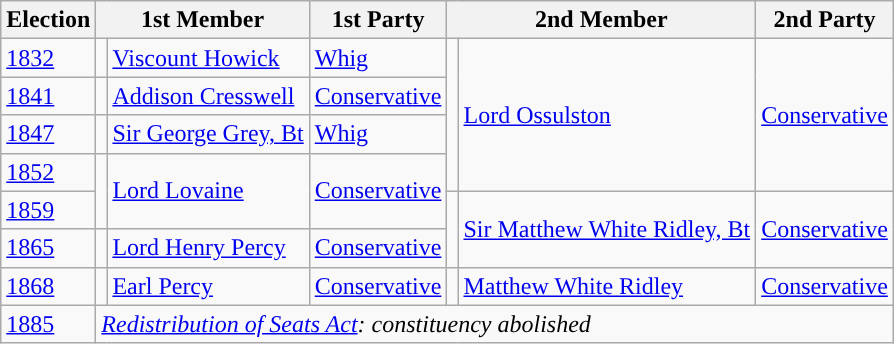<table class="wikitable">
<tr>
<th>Election</th>
<th colspan="2">1st Member</th>
<th>1st Party</th>
<th colspan="2">2nd Member</th>
<th>2nd Party</th>
</tr>
<tr>
<td><a href='#'>1832</a></td>
<td style="color:inherit;background-color: "></td>
<td><a href='#'>Viscount Howick</a></td>
<td><a href='#'>Whig</a></td>
<td rowspan="4" style="color:inherit;background-color: "></td>
<td rowspan="4"><a href='#'>Lord Ossulston</a></td>
<td rowspan="4"><a href='#'>Conservative</a></td>
</tr>
<tr>
<td><a href='#'>1841</a></td>
<td style="color:inherit;background-color: "></td>
<td><a href='#'>Addison Cresswell</a></td>
<td><a href='#'>Conservative</a></td>
</tr>
<tr>
<td><a href='#'>1847</a></td>
<td style="color:inherit;background-color: "></td>
<td><a href='#'>Sir George Grey, Bt</a></td>
<td><a href='#'>Whig</a></td>
</tr>
<tr>
<td><a href='#'>1852</a></td>
<td rowspan="2" style="color:inherit;background-color: "></td>
<td rowspan="2"><a href='#'>Lord Lovaine</a></td>
<td rowspan="2"><a href='#'>Conservative</a></td>
</tr>
<tr>
<td><a href='#'>1859</a></td>
<td rowspan="2" style="color:inherit;background-color: "></td>
<td rowspan="2"><a href='#'>Sir Matthew White Ridley, Bt</a></td>
<td rowspan="2"><a href='#'>Conservative</a></td>
</tr>
<tr>
<td><a href='#'>1865</a></td>
<td style="color:inherit;background-color: "></td>
<td><a href='#'>Lord Henry Percy</a></td>
<td><a href='#'>Conservative</a></td>
</tr>
<tr>
<td><a href='#'>1868</a></td>
<td style="color:inherit;background-color: "></td>
<td><a href='#'>Earl Percy</a></td>
<td><a href='#'>Conservative</a></td>
<td style="color:inherit;background-color: "></td>
<td><a href='#'>Matthew White Ridley</a></td>
<td><a href='#'>Conservative</a></td>
</tr>
<tr>
<td><a href='#'>1885</a></td>
<td colspan="6"><em><a href='#'>Redistribution of Seats Act</a>: constituency abolished</em></td>
</tr>
</table>
